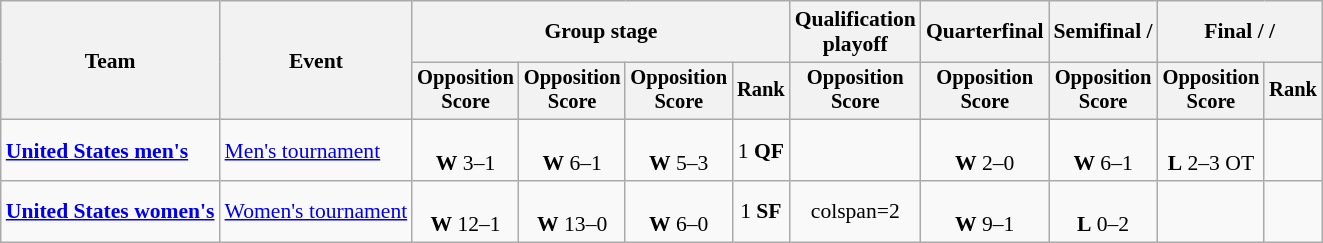<table class=wikitable style=font-size:90%;text-align:center>
<tr>
<th rowspan=2>Team</th>
<th rowspan=2>Event</th>
<th colspan=4>Group stage</th>
<th>Qualification<br>playoff</th>
<th>Quarterfinal</th>
<th>Semifinal / </th>
<th colspan=2>Final /  / </th>
</tr>
<tr style=font-size:95%>
<th>Opposition<br>Score</th>
<th>Opposition<br>Score</th>
<th>Opposition<br>Score</th>
<th>Rank</th>
<th>Opposition<br>Score</th>
<th>Opposition<br>Score</th>
<th>Opposition<br>Score</th>
<th>Opposition<br>Score</th>
<th>Rank</th>
</tr>
<tr>
<td align=left><strong><a href='#'>United States men's</a></strong></td>
<td align=left><a href='#'>Men's tournament</a></td>
<td><br><strong>W</strong> 3–1</td>
<td><br><strong>W</strong> 6–1</td>
<td><br><strong>W</strong> 5–3</td>
<td>1 <strong>QF</strong></td>
<td></td>
<td><br><strong>W</strong> 2–0</td>
<td><br><strong>W</strong> 6–1</td>
<td><br><strong>L</strong> 2–3 OT</td>
<td></td>
</tr>
<tr>
<td align=left><strong><a href='#'>United States women's</a></strong></td>
<td align=left><a href='#'>Women's tournament</a></td>
<td><br><strong>W</strong> 12–1</td>
<td><br><strong>W</strong> 13–0</td>
<td><br><strong>W</strong> 6–0</td>
<td>1 <strong>SF</strong></td>
<td>colspan=2 </td>
<td><br><strong>W</strong> 9–1</td>
<td><br><strong>L</strong> 0–2</td>
<td></td>
</tr>
</table>
